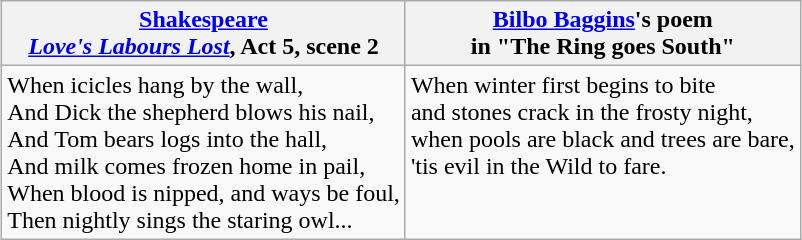<table class="wikitable" style="margin:1em auto;">
<tr>
<th><a href='#'>Shakespeare</a><br><em><a href='#'>Love's Labours Lost</a></em>, Act 5, scene 2</th>
<th><a href='#'>Bilbo Baggins</a>'s poem<br>in "The Ring goes South"</th>
</tr>
<tr>
<td>When icicles hang by the wall,<br>And Dick the shepherd blows his nail,<br>And Tom bears logs into the hall,<br>And milk comes frozen home in pail,<br>When blood is nipped, and ways be foul,<br>Then nightly sings the staring owl...</td>
<td>When winter first begins to bite<br>and stones crack in the frosty night,<br>when pools are black and trees are bare,<br>'tis evil in the Wild to fare.<br><br><br></td>
</tr>
</table>
